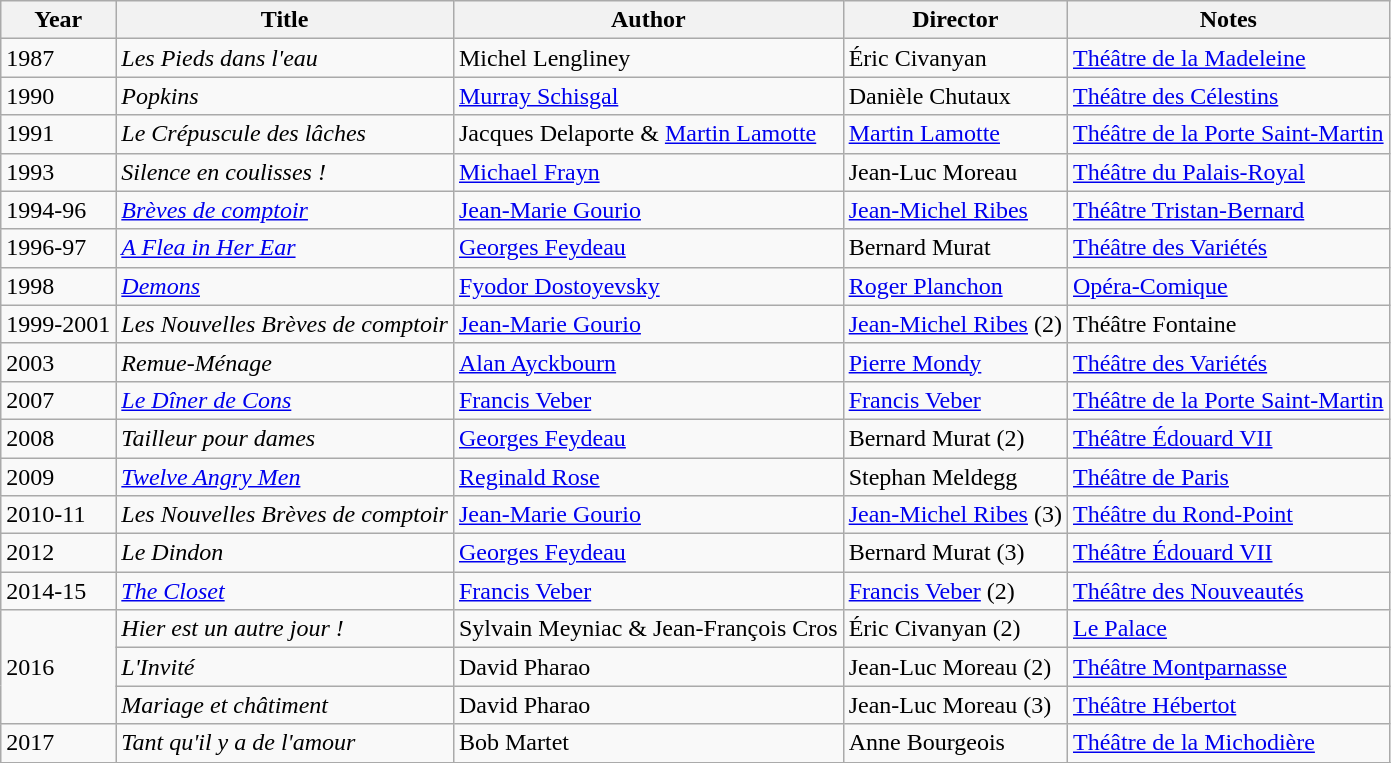<table class="wikitable">
<tr>
<th>Year</th>
<th>Title</th>
<th>Author</th>
<th>Director</th>
<th>Notes</th>
</tr>
<tr>
<td>1987</td>
<td><em>Les Pieds dans l'eau</em></td>
<td>Michel Lengliney</td>
<td>Éric Civanyan</td>
<td><a href='#'>Théâtre de la Madeleine</a></td>
</tr>
<tr>
<td>1990</td>
<td><em>Popkins</em></td>
<td><a href='#'>Murray Schisgal</a></td>
<td>Danièle Chutaux</td>
<td><a href='#'>Théâtre des Célestins</a></td>
</tr>
<tr>
<td>1991</td>
<td><em>Le Crépuscule des lâches</em></td>
<td>Jacques Delaporte & <a href='#'>Martin Lamotte</a></td>
<td><a href='#'>Martin Lamotte</a></td>
<td><a href='#'>Théâtre de la Porte Saint-Martin</a></td>
</tr>
<tr>
<td>1993</td>
<td><em>Silence en coulisses !</em></td>
<td><a href='#'>Michael Frayn</a></td>
<td>Jean-Luc Moreau</td>
<td><a href='#'>Théâtre du Palais-Royal</a></td>
</tr>
<tr>
<td>1994-96</td>
<td><em><a href='#'>Brèves de comptoir</a></em></td>
<td><a href='#'>Jean-Marie Gourio</a></td>
<td><a href='#'>Jean-Michel Ribes</a></td>
<td><a href='#'>Théâtre Tristan-Bernard</a></td>
</tr>
<tr>
<td>1996-97</td>
<td><em><a href='#'>A Flea in Her Ear</a></em></td>
<td><a href='#'>Georges Feydeau</a></td>
<td>Bernard Murat</td>
<td><a href='#'>Théâtre des Variétés</a></td>
</tr>
<tr>
<td>1998</td>
<td><em><a href='#'>Demons</a></em></td>
<td><a href='#'>Fyodor Dostoyevsky</a></td>
<td><a href='#'>Roger Planchon</a></td>
<td><a href='#'>Opéra-Comique</a></td>
</tr>
<tr>
<td>1999-2001</td>
<td><em>Les Nouvelles Brèves de comptoir</em></td>
<td><a href='#'>Jean-Marie Gourio</a></td>
<td><a href='#'>Jean-Michel Ribes</a> (2)</td>
<td>Théâtre Fontaine</td>
</tr>
<tr>
<td>2003</td>
<td><em>Remue-Ménage</em></td>
<td><a href='#'>Alan Ayckbourn</a></td>
<td><a href='#'>Pierre Mondy</a></td>
<td><a href='#'>Théâtre des Variétés</a></td>
</tr>
<tr>
<td>2007</td>
<td><em><a href='#'>Le Dîner de Cons</a></em></td>
<td><a href='#'>Francis Veber</a></td>
<td><a href='#'>Francis Veber</a></td>
<td><a href='#'>Théâtre de la Porte Saint-Martin</a></td>
</tr>
<tr>
<td>2008</td>
<td><em>Tailleur pour dames</em></td>
<td><a href='#'>Georges Feydeau</a></td>
<td>Bernard Murat (2)</td>
<td><a href='#'>Théâtre Édouard VII</a></td>
</tr>
<tr>
<td>2009</td>
<td><em><a href='#'>Twelve Angry Men</a></em></td>
<td><a href='#'>Reginald Rose</a></td>
<td>Stephan Meldegg</td>
<td><a href='#'>Théâtre de Paris</a></td>
</tr>
<tr>
<td>2010-11</td>
<td><em>Les Nouvelles Brèves de comptoir</em></td>
<td><a href='#'>Jean-Marie Gourio</a></td>
<td><a href='#'>Jean-Michel Ribes</a> (3)</td>
<td><a href='#'>Théâtre du Rond-Point</a></td>
</tr>
<tr>
<td>2012</td>
<td><em>Le Dindon</em></td>
<td><a href='#'>Georges Feydeau</a></td>
<td>Bernard Murat (3)</td>
<td><a href='#'>Théâtre Édouard VII</a></td>
</tr>
<tr>
<td>2014-15</td>
<td><em><a href='#'>The Closet</a></em></td>
<td><a href='#'>Francis Veber</a></td>
<td><a href='#'>Francis Veber</a> (2)</td>
<td><a href='#'>Théâtre des Nouveautés</a></td>
</tr>
<tr>
<td rowspan=3>2016</td>
<td><em>Hier est un autre jour !</em></td>
<td>Sylvain Meyniac & Jean-François Cros</td>
<td>Éric Civanyan (2)</td>
<td><a href='#'>Le Palace</a></td>
</tr>
<tr>
<td><em>L'Invité</em></td>
<td>David Pharao</td>
<td>Jean-Luc Moreau (2)</td>
<td><a href='#'>Théâtre Montparnasse</a></td>
</tr>
<tr>
<td><em>Mariage et châtiment</em></td>
<td>David Pharao</td>
<td>Jean-Luc Moreau (3)</td>
<td><a href='#'>Théâtre Hébertot</a></td>
</tr>
<tr>
<td>2017</td>
<td><em>Tant qu'il y a de l'amour</em></td>
<td>Bob Martet</td>
<td>Anne Bourgeois</td>
<td><a href='#'>Théâtre de la Michodière</a></td>
</tr>
<tr>
</tr>
</table>
